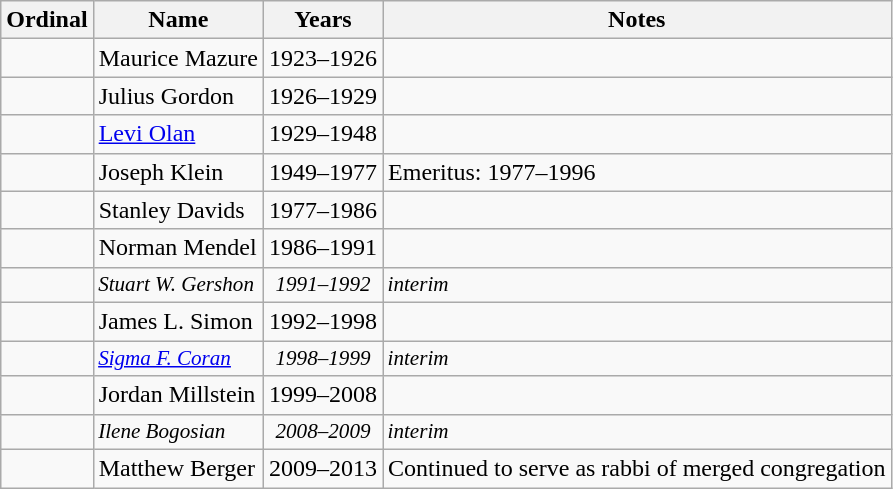<table class="wikitable sortable" border="1">
<tr style="white-space:nowrap;">
<th>Ordinal</th>
<th>Name</th>
<th>Years</th>
<th>Notes</th>
</tr>
<tr>
<td align=center></td>
<td>Maurice Mazure</td>
<td align=center>1923–1926</td>
<td></td>
</tr>
<tr>
<td align=center></td>
<td>Julius Gordon</td>
<td align=center>1926–1929</td>
<td></td>
</tr>
<tr>
<td align=center></td>
<td><a href='#'>Levi Olan</a></td>
<td align=center>1929–1948</td>
<td></td>
</tr>
<tr>
<td align=center></td>
<td>Joseph Klein</td>
<td align=center>1949–1977</td>
<td>Emeritus: 1977–1996</td>
</tr>
<tr>
<td align=center></td>
<td>Stanley Davids</td>
<td align=center>1977–1986</td>
<td></td>
</tr>
<tr>
<td align=center></td>
<td>Norman Mendel</td>
<td align=center>1986–1991</td>
<td></td>
</tr>
<tr>
<td align=center></td>
<td style="font-size:88%"><em>Stuart W. Gershon</em></td>
<td align=center style="font-size:88%"><em>1991–1992</em></td>
<td style="font-size:88%"><em>interim</em></td>
</tr>
<tr>
<td align=center></td>
<td>James L. Simon</td>
<td align=center>1992–1998</td>
<td></td>
</tr>
<tr>
<td align=center></td>
<td style="font-size:88%"><em><a href='#'>Sigma F. Coran</a></em></td>
<td align=center style="font-size:88%"><em>1998–1999</em></td>
<td style="font-size:88%"><em>interim</em></td>
</tr>
<tr>
<td align=center></td>
<td>Jordan Millstein</td>
<td align=center>1999–2008</td>
<td></td>
</tr>
<tr>
<td align=center></td>
<td style="font-size:88%"><em>Ilene Bogosian</em></td>
<td align=center style="font-size:88%"><em>2008–2009</em></td>
<td style="font-size:88%"><em>interim</em></td>
</tr>
<tr>
<td align=center></td>
<td>Matthew Berger</td>
<td align=center>2009–2013</td>
<td>Continued to serve as rabbi of merged congregation</td>
</tr>
</table>
